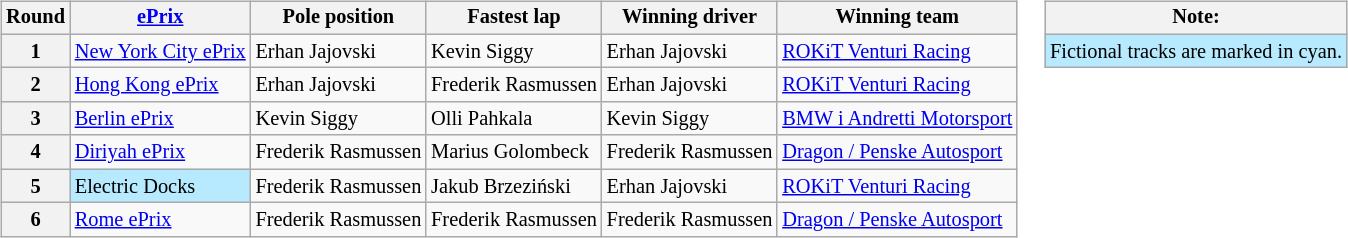<table>
<tr>
<td><br><table class="wikitable sortable" style="font-size: 85%;">
<tr>
<th>Round</th>
<th><a href='#'>ePrix</a></th>
<th>Pole position</th>
<th>Fastest lap</th>
<th>Winning driver</th>
<th>Winning team</th>
</tr>
<tr>
<th>1</th>
<td> <a href='#'>New York City ePrix</a></td>
<td> Erhan Jajovski</td>
<td> Kevin Siggy</td>
<td> Erhan Jajovski</td>
<td> <a href='#'>ROKiT Venturi Racing</a></td>
</tr>
<tr>
<th>2</th>
<td> <a href='#'>Hong Kong ePrix</a></td>
<td> Erhan Jajovski</td>
<td> Frederik Rasmussen</td>
<td> Erhan Jajovski</td>
<td> <a href='#'>ROKiT Venturi Racing</a></td>
</tr>
<tr>
<th>3</th>
<td> <a href='#'>Berlin ePrix</a></td>
<td> Kevin Siggy</td>
<td> Olli Pahkala</td>
<td> Kevin Siggy</td>
<td> <a href='#'>BMW i Andretti Motorsport</a></td>
</tr>
<tr>
<th>4</th>
<td> <a href='#'>Diriyah ePrix</a></td>
<td> Frederik Rasmussen</td>
<td> Marius Golombeck</td>
<td> Frederik Rasmussen</td>
<td> <a href='#'>Dragon / Penske Autosport</a></td>
</tr>
<tr>
<th>5</th>
<td style="background: #B7EAFF"> Electric Docks</td>
<td> Frederik Rasmussen</td>
<td> Jakub Brzeziński</td>
<td> Erhan Jajovski</td>
<td> <a href='#'>ROKiT Venturi Racing</a></td>
</tr>
<tr>
<th>6</th>
<td> <a href='#'>Rome ePrix</a></td>
<td> Frederik Rasmussen</td>
<td> Frederik Rasmussen</td>
<td> Frederik Rasmussen</td>
<td> <a href='#'>Dragon / Penske Autosport</a></td>
</tr>
</table>
</td>
<td valign="top"><br><table class="wikitable" style="font-size: 85%;">
<tr>
<th>Note:</th>
</tr>
<tr style="background: #B7EAFF">
<td>Fictional tracks are marked in cyan.</td>
</tr>
</table>
</td>
</tr>
</table>
